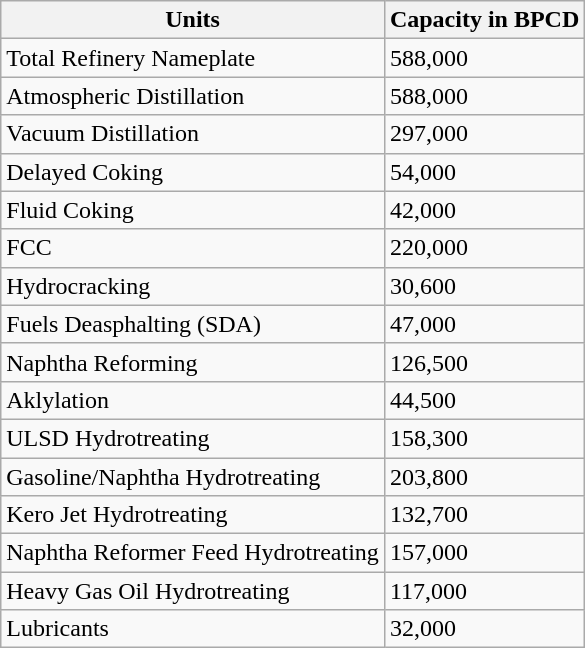<table class="wikitable">
<tr>
<th>Units</th>
<th>Capacity in BPCD</th>
</tr>
<tr>
<td>Total Refinery Nameplate</td>
<td>588,000</td>
</tr>
<tr>
<td>Atmospheric Distillation</td>
<td>588,000</td>
</tr>
<tr>
<td>Vacuum Distillation</td>
<td>297,000</td>
</tr>
<tr>
<td>Delayed Coking</td>
<td>54,000</td>
</tr>
<tr>
<td>Fluid Coking</td>
<td>42,000</td>
</tr>
<tr>
<td>FCC</td>
<td>220,000</td>
</tr>
<tr>
<td>Hydrocracking</td>
<td>30,600</td>
</tr>
<tr>
<td>Fuels Deasphalting (SDA)</td>
<td>47,000</td>
</tr>
<tr>
<td>Naphtha Reforming</td>
<td>126,500</td>
</tr>
<tr>
<td>Aklylation</td>
<td>44,500</td>
</tr>
<tr>
<td>ULSD Hydrotreating</td>
<td>158,300</td>
</tr>
<tr>
<td>Gasoline/Naphtha Hydrotreating</td>
<td>203,800</td>
</tr>
<tr>
<td>Kero Jet Hydrotreating</td>
<td>132,700</td>
</tr>
<tr>
<td>Naphtha Reformer Feed Hydrotreating</td>
<td>157,000</td>
</tr>
<tr>
<td>Heavy Gas Oil Hydrotreating</td>
<td>117,000</td>
</tr>
<tr>
<td>Lubricants</td>
<td>32,000</td>
</tr>
</table>
